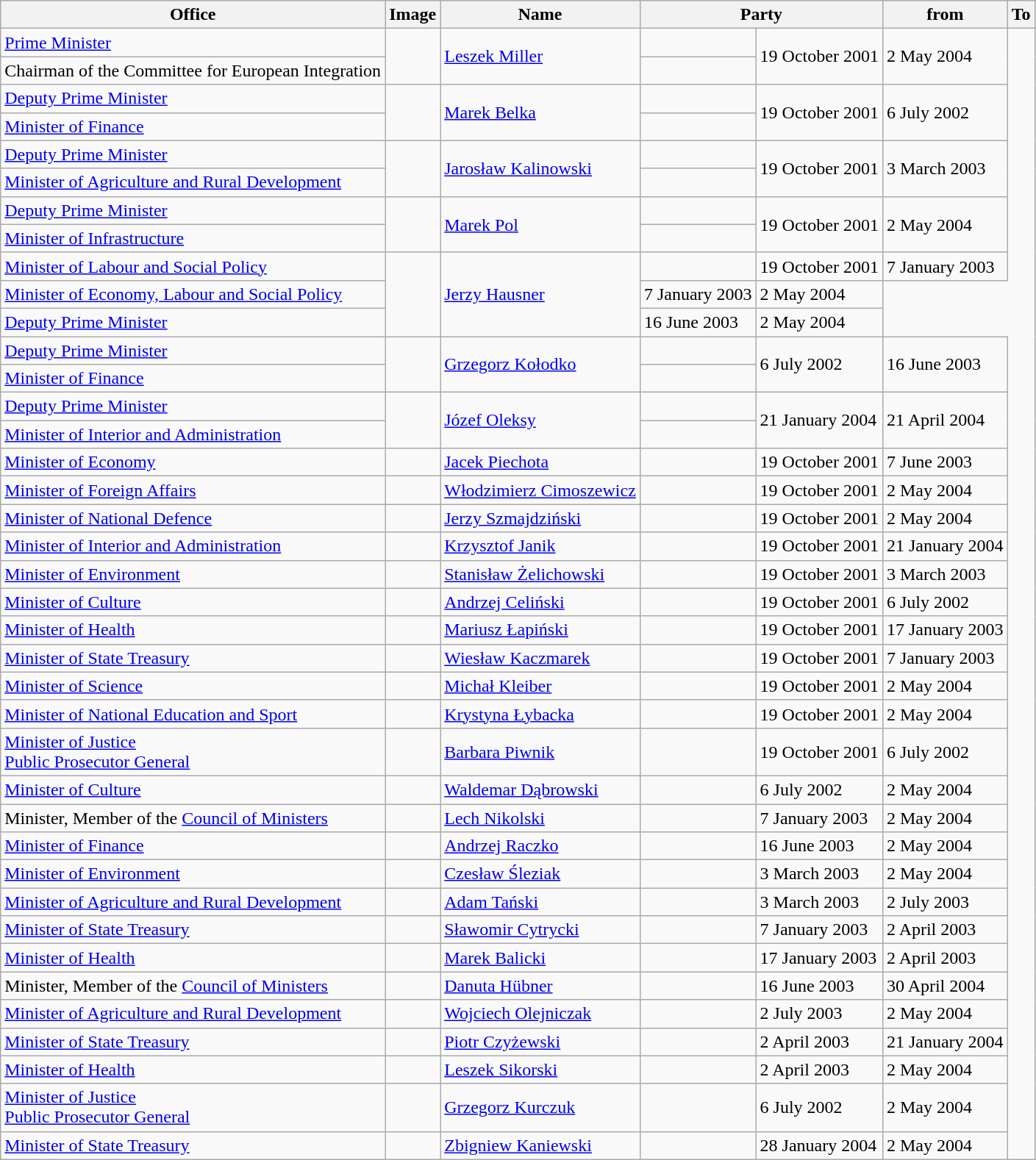<table class="wikitable">
<tr>
<th>Office</th>
<th>Image</th>
<th>Name</th>
<th colspan="2">Party</th>
<th>from</th>
<th>To</th>
</tr>
<tr>
<td><a href='#'>Prime Minister</a></td>
<td rowspan="2"></td>
<td rowspan="2"><a href='#'>Leszek Miller</a></td>
<td></td>
<td rowspan="2">19 October 2001</td>
<td rowspan="2">2 May 2004</td>
</tr>
<tr>
<td>Chairman of the Committee for European Integration</td>
</tr>
<tr>
<td><a href='#'>Deputy Prime Minister</a></td>
<td rowspan="2"></td>
<td rowspan="2"><a href='#'>Marek Belka</a></td>
<td></td>
<td rowspan="2">19 October 2001</td>
<td rowspan="2">6 July 2002</td>
</tr>
<tr>
<td><a href='#'>Minister of Finance</a></td>
</tr>
<tr>
<td><a href='#'>Deputy Prime Minister</a></td>
<td rowspan="2"></td>
<td rowspan="2"><a href='#'>Jarosław Kalinowski</a></td>
<td></td>
<td rowspan="2">19 October 2001</td>
<td rowspan="2">3 March 2003</td>
</tr>
<tr>
<td><a href='#'>Minister of Agriculture and Rural Development</a></td>
</tr>
<tr>
<td><a href='#'>Deputy Prime Minister</a></td>
<td rowspan="2"></td>
<td rowspan="2"><a href='#'>Marek Pol</a></td>
<td></td>
<td rowspan="2">19 October 2001</td>
<td rowspan="2">2 May 2004</td>
</tr>
<tr>
<td><a href='#'>Minister of Infrastructure</a></td>
</tr>
<tr>
<td><a href='#'>Minister of Labour and Social Policy</a></td>
<td rowspan="3"></td>
<td rowspan="3"><a href='#'>Jerzy Hausner</a></td>
<td></td>
<td>19 October 2001</td>
<td>7 January 2003</td>
</tr>
<tr>
<td><a href='#'>Minister of Economy, Labour and Social Policy</a></td>
<td>7 January 2003</td>
<td>2 May 2004</td>
</tr>
<tr>
<td><a href='#'>Deputy Prime Minister</a></td>
<td>16 June 2003</td>
<td>2 May 2004</td>
</tr>
<tr>
<td><a href='#'>Deputy Prime Minister</a></td>
<td rowspan="2"></td>
<td rowspan="2"><a href='#'>Grzegorz Kołodko</a></td>
<td></td>
<td rowspan="2">6 July 2002</td>
<td rowspan="2">16 June 2003</td>
</tr>
<tr>
<td><a href='#'>Minister of Finance</a></td>
</tr>
<tr>
<td><a href='#'>Deputy Prime Minister</a></td>
<td rowspan="2"></td>
<td rowspan="2"><a href='#'>Józef Oleksy</a></td>
<td></td>
<td rowspan="2">21 January 2004</td>
<td rowspan="2">21 April 2004</td>
</tr>
<tr>
<td><a href='#'>Minister of Interior and Administration</a></td>
</tr>
<tr>
<td><a href='#'>Minister of Economy</a></td>
<td></td>
<td><a href='#'>Jacek Piechota</a></td>
<td></td>
<td>19 October 2001</td>
<td>7 June 2003</td>
</tr>
<tr>
<td><a href='#'>Minister of Foreign Affairs</a></td>
<td></td>
<td><a href='#'>Włodzimierz Cimoszewicz</a></td>
<td></td>
<td>19 October 2001</td>
<td>2 May 2004</td>
</tr>
<tr>
<td><a href='#'>Minister of National Defence</a></td>
<td></td>
<td><a href='#'>Jerzy Szmajdziński</a></td>
<td></td>
<td>19 October 2001</td>
<td>2 May 2004</td>
</tr>
<tr>
<td><a href='#'>Minister of Interior and Administration</a></td>
<td></td>
<td><a href='#'>Krzysztof Janik</a></td>
<td></td>
<td>19 October 2001</td>
<td>21 January 2004</td>
</tr>
<tr>
<td><a href='#'>Minister of Environment</a></td>
<td></td>
<td><a href='#'>Stanisław Żelichowski</a></td>
<td></td>
<td>19 October 2001</td>
<td>3 March 2003</td>
</tr>
<tr>
<td><a href='#'>Minister of Culture</a></td>
<td></td>
<td><a href='#'>Andrzej Celiński</a></td>
<td></td>
<td>19 October 2001</td>
<td>6 July 2002</td>
</tr>
<tr>
<td><a href='#'>Minister of Health</a></td>
<td></td>
<td><a href='#'>Mariusz Łapiński</a></td>
<td></td>
<td>19 October 2001</td>
<td>17 January 2003</td>
</tr>
<tr>
<td><a href='#'>Minister of State Treasury</a></td>
<td></td>
<td><a href='#'>Wiesław Kaczmarek</a></td>
<td></td>
<td>19 October 2001</td>
<td>7 January 2003</td>
</tr>
<tr>
<td><a href='#'>Minister of Science</a></td>
<td></td>
<td><a href='#'>Michał Kleiber</a></td>
<td></td>
<td>19 October 2001</td>
<td>2 May 2004</td>
</tr>
<tr>
<td><a href='#'>Minister of National Education and Sport</a></td>
<td></td>
<td><a href='#'>Krystyna Łybacka</a></td>
<td></td>
<td>19 October 2001</td>
<td>2 May 2004</td>
</tr>
<tr>
<td><a href='#'>Minister of Justice</a><br><a href='#'>Public Prosecutor General</a></td>
<td></td>
<td><a href='#'>Barbara Piwnik</a></td>
<td></td>
<td>19 October 2001</td>
<td>6 July 2002</td>
</tr>
<tr>
<td><a href='#'>Minister of Culture</a></td>
<td></td>
<td><a href='#'>Waldemar Dąbrowski</a></td>
<td></td>
<td>6 July 2002</td>
<td>2 May 2004</td>
</tr>
<tr>
<td>Minister, Member of the <a href='#'>Council of Ministers</a></td>
<td></td>
<td><a href='#'>Lech Nikolski</a></td>
<td></td>
<td>7 January 2003</td>
<td>2 May 2004</td>
</tr>
<tr>
<td><a href='#'>Minister of Finance</a></td>
<td></td>
<td><a href='#'>Andrzej Raczko</a></td>
<td></td>
<td>16 June  2003</td>
<td>2 May 2004</td>
</tr>
<tr>
<td><a href='#'>Minister of Environment</a></td>
<td></td>
<td><a href='#'>Czesław Śleziak</a></td>
<td></td>
<td>3 March 2003</td>
<td>2 May 2004</td>
</tr>
<tr>
<td><a href='#'>Minister of Agriculture and Rural Development</a></td>
<td></td>
<td><a href='#'>Adam Tański</a></td>
<td></td>
<td>3 March 2003</td>
<td>2 July 2003</td>
</tr>
<tr>
<td><a href='#'>Minister of State Treasury</a></td>
<td></td>
<td><a href='#'>Sławomir Cytrycki</a></td>
<td></td>
<td>7 January 2003</td>
<td>2 April 2003</td>
</tr>
<tr>
<td><a href='#'>Minister of Health</a></td>
<td></td>
<td><a href='#'>Marek Balicki</a></td>
<td></td>
<td>17 January 2003</td>
<td>2 April 2003</td>
</tr>
<tr>
<td>Minister, Member of the <a href='#'>Council of Ministers</a></td>
<td></td>
<td><a href='#'>Danuta Hübner</a></td>
<td></td>
<td>16 June 2003</td>
<td>30 April 2004</td>
</tr>
<tr>
<td><a href='#'>Minister of Agriculture and Rural Development</a></td>
<td></td>
<td><a href='#'>Wojciech Olejniczak</a></td>
<td></td>
<td>2 July 2003</td>
<td>2 May  2004</td>
</tr>
<tr>
<td><a href='#'>Minister of State Treasury</a></td>
<td></td>
<td><a href='#'>Piotr Czyżewski</a></td>
<td></td>
<td>2 April 2003</td>
<td>21 January 2004</td>
</tr>
<tr>
<td><a href='#'>Minister of Health</a></td>
<td></td>
<td><a href='#'>Leszek Sikorski</a></td>
<td></td>
<td>2 April 2003</td>
<td>2 May 2004</td>
</tr>
<tr>
<td><a href='#'>Minister of Justice</a><br><a href='#'>Public Prosecutor General</a></td>
<td></td>
<td><a href='#'>Grzegorz Kurczuk</a></td>
<td></td>
<td>6 July 2002</td>
<td>2 May 2004</td>
</tr>
<tr>
<td><a href='#'>Minister of State Treasury</a></td>
<td></td>
<td><a href='#'>Zbigniew Kaniewski</a></td>
<td></td>
<td>28 January 2004</td>
<td>2 May 2004</td>
</tr>
</table>
